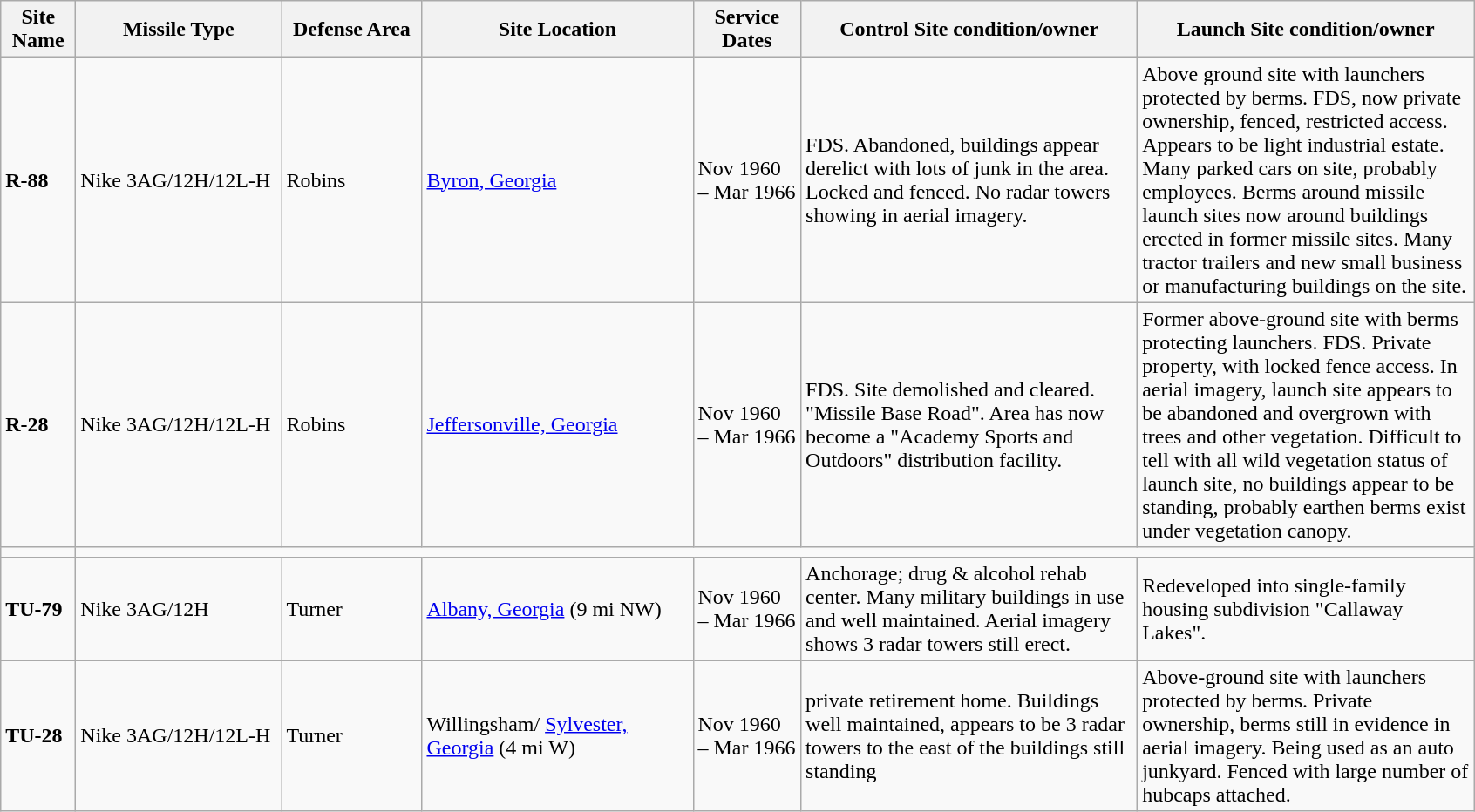<table class="wikitable sortable">
<tr>
<th scope="col" style="width:50px;">Site Name</th>
<th scope="col" style="width:150px;">Missile Type</th>
<th scope="col" style="width:100px;">Defense Area</th>
<th scope="col" style="width:200px;">Site Location</th>
<th scope="col" style="width:75px;">Service Dates</th>
<th scope="col" style="width:250px;">Control Site condition/owner</th>
<th scope="col" style="width:250px;">Launch Site condition/owner</th>
</tr>
<tr>
<td><strong>R-88</strong></td>
<td>Nike 3AG/12H/12L-H</td>
<td>Robins</td>
<td><a href='#'>Byron, Georgia</a></td>
<td>Nov 1960 – Mar 1966</td>
<td>FDS. Abandoned, buildings appear derelict with lots of junk in the area. Locked and fenced. No radar towers showing in aerial imagery. <br></td>
<td>Above ground site with launchers protected by berms. FDS, now private ownership, fenced, restricted access. Appears to be light industrial estate. Many parked cars on site, probably employees. Berms around missile launch sites now around buildings erected in former missile sites. Many tractor trailers and new small business or manufacturing buildings on the site.<br></td>
</tr>
<tr>
<td><strong>R-28</strong></td>
<td>Nike 3AG/12H/12L-H</td>
<td>Robins</td>
<td><a href='#'>Jeffersonville, Georgia</a></td>
<td>Nov 1960 – Mar 1966</td>
<td>FDS. Site demolished and cleared. "Missile Base Road". Area has now become a "Academy Sports and Outdoors" distribution facility.<br></td>
<td>Former above-ground site with berms protecting launchers. FDS. Private property, with locked fence access. In aerial imagery, launch site appears to be abandoned and overgrown with trees and other vegetation. Difficult to tell with all wild vegetation status of launch site, no buildings appear to be standing, probably earthen berms exist under vegetation canopy.<br></td>
</tr>
<tr>
<td></td>
</tr>
<tr>
<td><strong>TU-79</strong></td>
<td>Nike 3AG/12H</td>
<td>Turner</td>
<td><a href='#'>Albany, Georgia</a> (9 mi NW)</td>
<td>Nov 1960 – Mar 1966</td>
<td>Anchorage; drug & alcohol rehab center. Many military buildings in use and well maintained. Aerial imagery shows 3 radar towers still erect.<br></td>
<td>Redeveloped into single-family housing subdivision "Callaway Lakes".<br></td>
</tr>
<tr>
<td><strong>TU-28</strong></td>
<td>Nike 3AG/12H/12L-H</td>
<td>Turner</td>
<td>Willingsham/ <a href='#'>Sylvester, Georgia</a> (4 mi W)</td>
<td>Nov 1960 – Mar 1966</td>
<td>private retirement home. Buildings well maintained, appears to be 3 radar towers to the east of the buildings still standing <br></td>
<td>Above-ground site with launchers protected by berms. Private ownership, berms still in evidence in aerial imagery. Being used as an auto junkyard. Fenced with large number of hubcaps attached.<br></td>
</tr>
</table>
